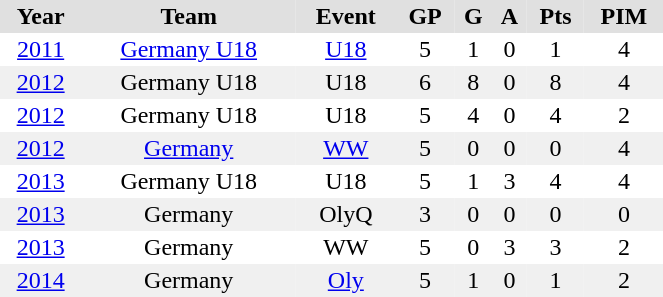<table BORDER="0" CELLPADDING="2" CELLSPACING="0" width="35%">
<tr ALIGN="center" bgcolor="#e0e0e0">
<th>Year</th>
<th>Team</th>
<th>Event</th>
<th>GP</th>
<th>G</th>
<th>A</th>
<th>Pts</th>
<th>PIM</th>
</tr>
<tr ALIGN="center">
<td><a href='#'>2011</a></td>
<td><a href='#'>Germany U18</a></td>
<td><a href='#'>U18</a></td>
<td>5</td>
<td>1</td>
<td>0</td>
<td>1</td>
<td>4</td>
</tr>
<tr ALIGN="center" bgcolor="#f0f0f0">
<td><a href='#'>2012</a></td>
<td>Germany U18</td>
<td>U18</td>
<td>6</td>
<td>8</td>
<td>0</td>
<td>8</td>
<td>4</td>
</tr>
<tr ALIGN="center">
<td><a href='#'>2012</a></td>
<td>Germany U18</td>
<td>U18</td>
<td>5</td>
<td>4</td>
<td>0</td>
<td>4</td>
<td>2</td>
</tr>
<tr ALIGN="center" bgcolor="#f0f0f0">
<td><a href='#'>2012</a></td>
<td><a href='#'>Germany</a></td>
<td><a href='#'>WW</a></td>
<td>5</td>
<td>0</td>
<td>0</td>
<td>0</td>
<td>4</td>
</tr>
<tr ALIGN="center">
<td><a href='#'>2013</a></td>
<td>Germany U18</td>
<td>U18</td>
<td>5</td>
<td>1</td>
<td>3</td>
<td>4</td>
<td>4</td>
</tr>
<tr ALIGN="center" bgcolor="#f0f0f0">
<td><a href='#'>2013</a></td>
<td>Germany</td>
<td>OlyQ</td>
<td>3</td>
<td>0</td>
<td>0</td>
<td>0</td>
<td>0</td>
</tr>
<tr ALIGN="center">
<td><a href='#'>2013</a></td>
<td>Germany</td>
<td>WW</td>
<td>5</td>
<td>0</td>
<td>3</td>
<td>3</td>
<td>2</td>
</tr>
<tr ALIGN="center" bgcolor="#f0f0f0">
<td><a href='#'>2014</a></td>
<td>Germany</td>
<td><a href='#'>Oly</a></td>
<td>5</td>
<td>1</td>
<td>0</td>
<td>1</td>
<td>2</td>
</tr>
</table>
